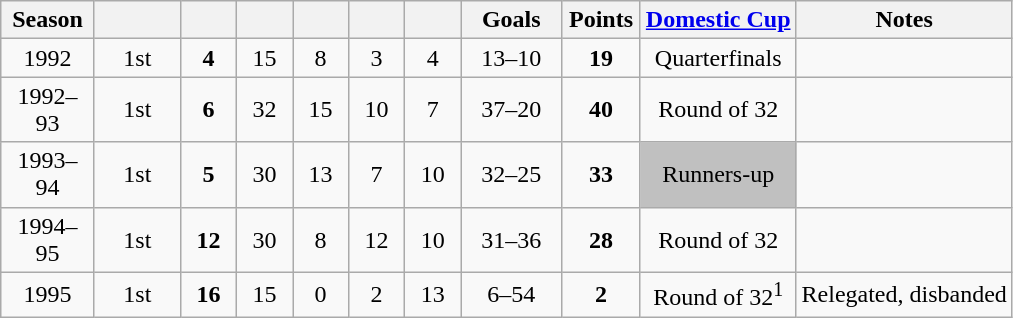<table class="wikitable" style="text-align: center;">
<tr>
<th width=55>Season</th>
<th width=50></th>
<th width=30></th>
<th width=30></th>
<th width=30></th>
<th width=30></th>
<th width=30></th>
<th width=60>Goals</th>
<th width=45>Points</th>
<th><a href='#'>Domestic Cup</a></th>
<th>Notes</th>
</tr>
<tr>
<td>1992</td>
<td>1st</td>
<td><strong>4</strong></td>
<td>15</td>
<td>8</td>
<td>3</td>
<td>4</td>
<td>13–10</td>
<td><strong>19</strong></td>
<td>Quarterfinals</td>
<td></td>
</tr>
<tr>
<td>1992–93</td>
<td>1st</td>
<td><strong>6</strong></td>
<td>32</td>
<td>15</td>
<td>10</td>
<td>7</td>
<td>37–20</td>
<td><strong>40</strong></td>
<td>Round of 32</td>
<td></td>
</tr>
<tr>
<td>1993–94</td>
<td>1st</td>
<td><strong>5</strong></td>
<td>30</td>
<td>13</td>
<td>7</td>
<td>10</td>
<td>32–25</td>
<td><strong>33</strong></td>
<td style="background:silver">Runners-up</td>
<td></td>
</tr>
<tr>
<td>1994–95</td>
<td>1st</td>
<td><strong>12</strong></td>
<td>30</td>
<td>8</td>
<td>12</td>
<td>10</td>
<td>31–36</td>
<td><strong>28</strong></td>
<td>Round of 32</td>
<td></td>
</tr>
<tr>
<td>1995</td>
<td>1st</td>
<td><strong>16</strong></td>
<td>15</td>
<td>0</td>
<td>2</td>
<td>13</td>
<td>6–54</td>
<td><strong>2</strong></td>
<td>Round of 32<sup>1</sup></td>
<td>Relegated, disbanded</td>
</tr>
</table>
